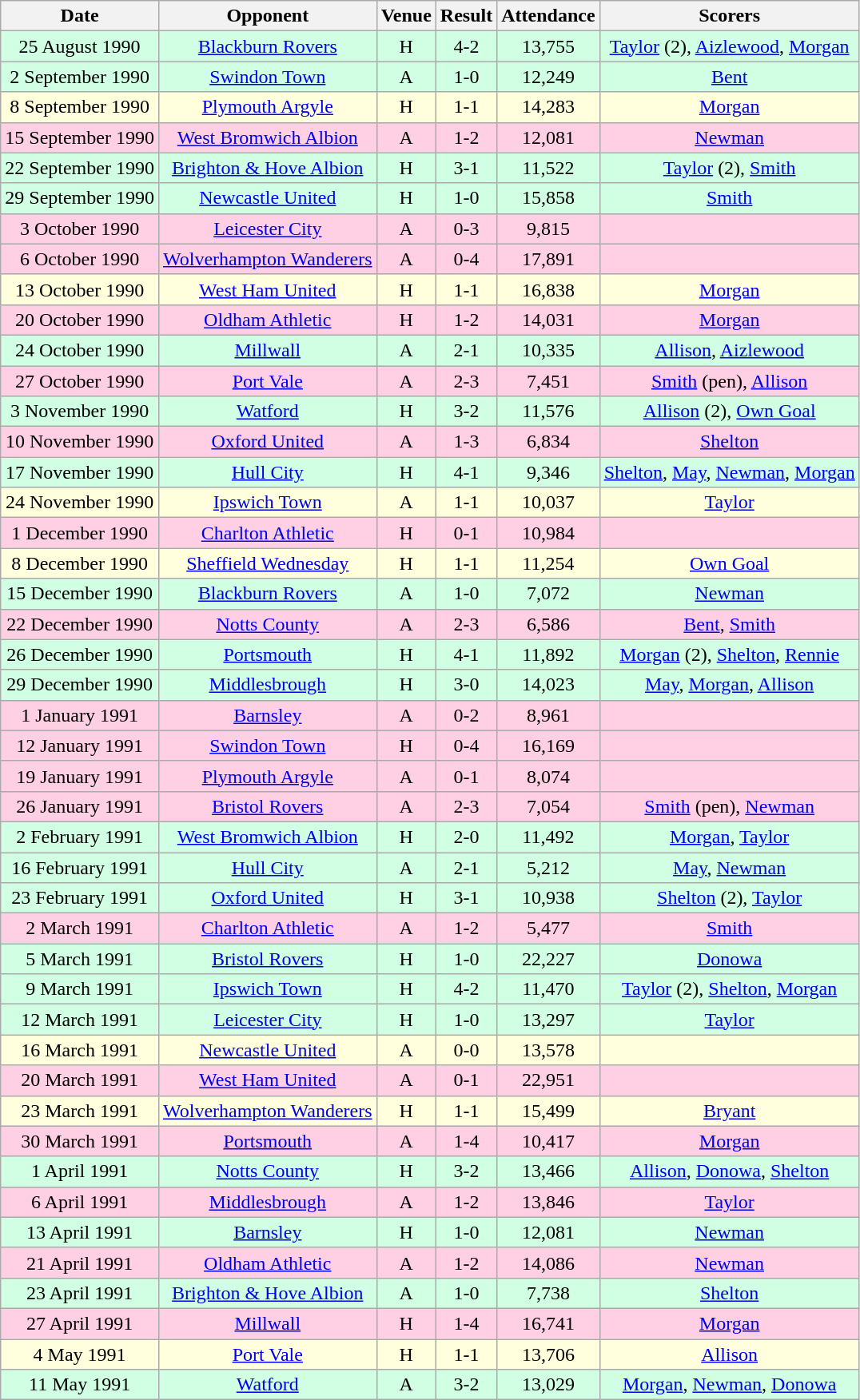<table class="wikitable sortable" style="font-size:100%; text-align:center">
<tr>
<th>Date</th>
<th>Opponent</th>
<th>Venue</th>
<th>Result</th>
<th>Attendance</th>
<th>Scorers</th>
</tr>
<tr style="background-color: #d0ffe3;">
<td>25 August 1990</td>
<td><a href='#'>Blackburn Rovers</a></td>
<td>H</td>
<td>4-2</td>
<td>13,755</td>
<td><a href='#'>Taylor</a> (2), <a href='#'>Aizlewood</a>, <a href='#'>Morgan</a></td>
</tr>
<tr style="background-color: #d0ffe3;">
<td>2 September 1990</td>
<td><a href='#'>Swindon Town</a></td>
<td>A</td>
<td>1-0</td>
<td>12,249</td>
<td><a href='#'>Bent</a></td>
</tr>
<tr style="background-color: #ffffdd;">
<td>8 September 1990</td>
<td><a href='#'>Plymouth Argyle</a></td>
<td>H</td>
<td>1-1</td>
<td>14,283</td>
<td><a href='#'>Morgan</a></td>
</tr>
<tr style="background-color: #ffd0e3;">
<td>15 September 1990</td>
<td><a href='#'>West Bromwich Albion</a></td>
<td>A</td>
<td>1-2</td>
<td>12,081</td>
<td><a href='#'>Newman</a></td>
</tr>
<tr style="background-color: #d0ffe3;">
<td>22 September 1990</td>
<td><a href='#'>Brighton & Hove Albion</a></td>
<td>H</td>
<td>3-1</td>
<td>11,522</td>
<td><a href='#'>Taylor</a> (2), <a href='#'>Smith</a></td>
</tr>
<tr style="background-color: #d0ffe3;">
<td>29 September 1990</td>
<td><a href='#'>Newcastle United</a></td>
<td>H</td>
<td>1-0</td>
<td>15,858</td>
<td><a href='#'>Smith</a></td>
</tr>
<tr style="background-color: #ffd0e3;">
<td>3 October 1990</td>
<td><a href='#'>Leicester City</a></td>
<td>A</td>
<td>0-3</td>
<td>9,815</td>
<td></td>
</tr>
<tr style="background-color: #ffd0e3;">
<td>6 October 1990</td>
<td><a href='#'>Wolverhampton Wanderers</a></td>
<td>A</td>
<td>0-4</td>
<td>17,891</td>
<td></td>
</tr>
<tr style="background-color: #ffffdd;">
<td>13 October 1990</td>
<td><a href='#'>West Ham United</a></td>
<td>H</td>
<td>1-1</td>
<td>16,838</td>
<td><a href='#'>Morgan</a></td>
</tr>
<tr style="background-color: #ffd0e3;">
<td>20 October 1990</td>
<td><a href='#'>Oldham Athletic</a></td>
<td>H</td>
<td>1-2</td>
<td>14,031</td>
<td><a href='#'>Morgan</a></td>
</tr>
<tr style="background-color: #d0ffe3;">
<td>24 October 1990</td>
<td><a href='#'>Millwall</a></td>
<td>A</td>
<td>2-1</td>
<td>10,335</td>
<td><a href='#'>Allison</a>, <a href='#'>Aizlewood</a></td>
</tr>
<tr style="background-color: #ffd0e3;">
<td>27 October 1990</td>
<td><a href='#'>Port Vale</a></td>
<td>A</td>
<td>2-3</td>
<td>7,451</td>
<td><a href='#'>Smith</a> (pen), <a href='#'>Allison</a></td>
</tr>
<tr style="background-color: #d0ffe3;">
<td>3 November 1990</td>
<td><a href='#'>Watford</a></td>
<td>H</td>
<td>3-2</td>
<td>11,576</td>
<td><a href='#'>Allison</a> (2), <a href='#'>Own Goal</a></td>
</tr>
<tr style="background-color: #ffd0e3;">
<td>10 November 1990</td>
<td><a href='#'>Oxford United</a></td>
<td>A</td>
<td>1-3</td>
<td>6,834</td>
<td><a href='#'>Shelton</a></td>
</tr>
<tr style="background-color: #d0ffe3;">
<td>17 November 1990</td>
<td><a href='#'>Hull City</a></td>
<td>H</td>
<td>4-1</td>
<td>9,346</td>
<td><a href='#'>Shelton</a>, <a href='#'>May</a>, <a href='#'>Newman</a>, <a href='#'>Morgan</a></td>
</tr>
<tr style="background-color: #ffffdd;">
<td>24 November 1990</td>
<td><a href='#'>Ipswich Town</a></td>
<td>A</td>
<td>1-1</td>
<td>10,037</td>
<td><a href='#'>Taylor</a></td>
</tr>
<tr style="background-color: #ffd0e3;">
<td>1 December 1990</td>
<td><a href='#'>Charlton Athletic</a></td>
<td>H</td>
<td>0-1</td>
<td>10,984</td>
<td></td>
</tr>
<tr style="background-color: #ffffdd;">
<td>8 December 1990</td>
<td><a href='#'>Sheffield Wednesday</a></td>
<td>H</td>
<td>1-1</td>
<td>11,254</td>
<td><a href='#'>Own Goal</a></td>
</tr>
<tr style="background-color: #d0ffe3;">
<td>15 December 1990</td>
<td><a href='#'>Blackburn Rovers</a></td>
<td>A</td>
<td>1-0</td>
<td>7,072</td>
<td><a href='#'>Newman</a></td>
</tr>
<tr style="background-color: #ffd0e3;">
<td>22 December 1990</td>
<td><a href='#'>Notts County</a></td>
<td>A</td>
<td>2-3</td>
<td>6,586</td>
<td><a href='#'>Bent</a>, <a href='#'>Smith</a></td>
</tr>
<tr style="background-color: #d0ffe3;">
<td>26 December 1990</td>
<td><a href='#'>Portsmouth</a></td>
<td>H</td>
<td>4-1</td>
<td>11,892</td>
<td><a href='#'>Morgan</a> (2), <a href='#'>Shelton</a>, <a href='#'>Rennie</a></td>
</tr>
<tr style="background-color: #d0ffe3;">
<td>29 December 1990</td>
<td><a href='#'>Middlesbrough</a></td>
<td>H</td>
<td>3-0</td>
<td>14,023</td>
<td><a href='#'>May</a>, <a href='#'>Morgan</a>, <a href='#'>Allison</a></td>
</tr>
<tr style="background-color: #ffd0e3;">
<td>1 January 1991</td>
<td><a href='#'>Barnsley</a></td>
<td>A</td>
<td>0-2</td>
<td>8,961</td>
<td></td>
</tr>
<tr style="background-color: #ffd0e3;">
<td>12 January 1991</td>
<td><a href='#'>Swindon Town</a></td>
<td>H</td>
<td>0-4</td>
<td>16,169</td>
<td></td>
</tr>
<tr style="background-color: #ffd0e3;">
<td>19 January 1991</td>
<td><a href='#'>Plymouth Argyle</a></td>
<td>A</td>
<td>0-1</td>
<td>8,074</td>
<td></td>
</tr>
<tr style="background-color: #ffd0e3;">
<td>26 January 1991</td>
<td><a href='#'>Bristol Rovers</a></td>
<td>A</td>
<td>2-3</td>
<td>7,054</td>
<td><a href='#'>Smith</a> (pen), <a href='#'>Newman</a></td>
</tr>
<tr style="background-color: #d0ffe3;">
<td>2 February 1991</td>
<td><a href='#'>West Bromwich Albion</a></td>
<td>H</td>
<td>2-0</td>
<td>11,492</td>
<td><a href='#'>Morgan</a>, <a href='#'>Taylor</a></td>
</tr>
<tr style="background-color: #d0ffe3;">
<td>16 February 1991</td>
<td><a href='#'>Hull City</a></td>
<td>A</td>
<td>2-1</td>
<td>5,212</td>
<td><a href='#'>May</a>, <a href='#'>Newman</a></td>
</tr>
<tr style="background-color: #d0ffe3;">
<td>23 February 1991</td>
<td><a href='#'>Oxford United</a></td>
<td>H</td>
<td>3-1</td>
<td>10,938</td>
<td><a href='#'>Shelton</a> (2), <a href='#'>Taylor</a></td>
</tr>
<tr style="background-color: #ffd0e3;">
<td>2 March 1991</td>
<td><a href='#'>Charlton Athletic</a></td>
<td>A</td>
<td>1-2</td>
<td>5,477</td>
<td><a href='#'>Smith</a></td>
</tr>
<tr style="background-color: #d0ffe3;">
<td>5 March 1991</td>
<td><a href='#'>Bristol Rovers</a></td>
<td>H</td>
<td>1-0</td>
<td>22,227</td>
<td><a href='#'>Donowa</a></td>
</tr>
<tr style="background-color: #d0ffe3;">
<td>9 March 1991</td>
<td><a href='#'>Ipswich Town</a></td>
<td>H</td>
<td>4-2</td>
<td>11,470</td>
<td><a href='#'>Taylor</a> (2), <a href='#'>Shelton</a>, <a href='#'>Morgan</a></td>
</tr>
<tr style="background-color: #d0ffe3;">
<td>12 March 1991</td>
<td><a href='#'>Leicester City</a></td>
<td>H</td>
<td>1-0</td>
<td>13,297</td>
<td><a href='#'>Taylor</a></td>
</tr>
<tr style="background-color: #ffffdd;">
<td>16 March 1991</td>
<td><a href='#'>Newcastle United</a></td>
<td>A</td>
<td>0-0</td>
<td>13,578</td>
<td></td>
</tr>
<tr style="background-color: #ffd0e3;">
<td>20 March 1991</td>
<td><a href='#'>West Ham United</a></td>
<td>A</td>
<td>0-1</td>
<td>22,951</td>
<td></td>
</tr>
<tr style="background-color: #ffffdd;">
<td>23 March 1991</td>
<td><a href='#'>Wolverhampton Wanderers</a></td>
<td>H</td>
<td>1-1</td>
<td>15,499</td>
<td><a href='#'>Bryant</a></td>
</tr>
<tr style="background-color: #ffd0e3;">
<td>30 March 1991</td>
<td><a href='#'>Portsmouth</a></td>
<td>A</td>
<td>1-4</td>
<td>10,417</td>
<td><a href='#'>Morgan</a></td>
</tr>
<tr style="background-color: #d0ffe3;">
<td>1 April 1991</td>
<td><a href='#'>Notts County</a></td>
<td>H</td>
<td>3-2</td>
<td>13,466</td>
<td><a href='#'>Allison</a>, <a href='#'>Donowa</a>, <a href='#'>Shelton</a></td>
</tr>
<tr style="background-color: #ffd0e3;">
<td>6 April 1991</td>
<td><a href='#'>Middlesbrough</a></td>
<td>A</td>
<td>1-2</td>
<td>13,846</td>
<td><a href='#'>Taylor</a></td>
</tr>
<tr style="background-color: #d0ffe3;">
<td>13 April 1991</td>
<td><a href='#'>Barnsley</a></td>
<td>H</td>
<td>1-0</td>
<td>12,081</td>
<td><a href='#'>Newman</a></td>
</tr>
<tr style="background-color: #ffd0e3;">
<td>21 April 1991</td>
<td><a href='#'>Oldham Athletic</a></td>
<td>A</td>
<td>1-2</td>
<td>14,086</td>
<td><a href='#'>Newman</a></td>
</tr>
<tr style="background-color: #d0ffe3;">
<td>23 April 1991</td>
<td><a href='#'>Brighton & Hove Albion</a></td>
<td>A</td>
<td>1-0</td>
<td>7,738</td>
<td><a href='#'>Shelton</a></td>
</tr>
<tr style="background-color: #ffd0e3;">
<td>27 April 1991</td>
<td><a href='#'>Millwall</a></td>
<td>H</td>
<td>1-4</td>
<td>16,741</td>
<td><a href='#'>Morgan</a></td>
</tr>
<tr style="background-color: #ffffdd;">
<td>4 May 1991</td>
<td><a href='#'>Port Vale</a></td>
<td>H</td>
<td>1-1</td>
<td>13,706</td>
<td><a href='#'>Allison</a></td>
</tr>
<tr style="background-color: #d0ffe3;">
<td>11 May 1991</td>
<td><a href='#'>Watford</a></td>
<td>A</td>
<td>3-2</td>
<td>13,029</td>
<td><a href='#'>Morgan</a>, <a href='#'>Newman</a>, <a href='#'>Donowa</a></td>
</tr>
</table>
